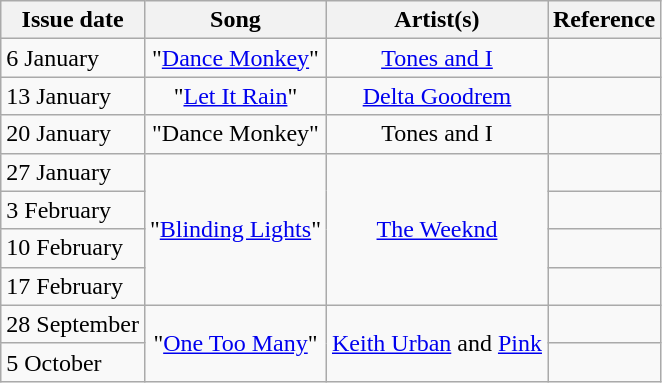<table class="wikitable">
<tr>
<th>Issue date</th>
<th>Song</th>
<th>Artist(s)</th>
<th>Reference</th>
</tr>
<tr>
<td align="left">6 January</td>
<td align="center">"<a href='#'>Dance Monkey</a>"</td>
<td align="center"><a href='#'>Tones and I</a></td>
<td align="center"></td>
</tr>
<tr>
<td align="left">13 January</td>
<td align="center">"<a href='#'>Let It Rain</a>"</td>
<td align="center"><a href='#'>Delta Goodrem</a></td>
<td align="center"></td>
</tr>
<tr>
<td align="left">20 January</td>
<td align="center">"Dance Monkey"</td>
<td align="center">Tones and I</td>
<td align="center"></td>
</tr>
<tr>
<td align="left">27 January</td>
<td align="center" rowspan=4>"<a href='#'>Blinding Lights</a>"</td>
<td align="center" rowspan=4><a href='#'>The Weeknd</a></td>
<td align="center"></td>
</tr>
<tr>
<td align="left">3 February</td>
<td align="center"></td>
</tr>
<tr>
<td align="left">10 February</td>
<td align="center"></td>
</tr>
<tr>
<td align="left">17 February</td>
<td align="center"></td>
</tr>
<tr>
<td align="left">28 September</td>
<td align="center" rowspan=2>"<a href='#'>One Too Many</a>"</td>
<td align="center" rowspan=2><a href='#'>Keith Urban</a> and <a href='#'>Pink</a></td>
<td align="center"></td>
</tr>
<tr>
<td align="left">5 October</td>
<td align="center"></td>
</tr>
</table>
